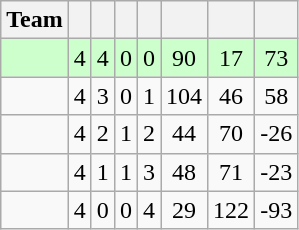<table class="wikitable" style="text-align: center;">
<tr>
<th>Team</th>
<th></th>
<th></th>
<th></th>
<th></th>
<th></th>
<th></th>
<th></th>
</tr>
<tr bgcolor="ccffcc">
<td align="left"></td>
<td>4</td>
<td>4</td>
<td>0</td>
<td>0</td>
<td>90</td>
<td>17</td>
<td>73</td>
</tr>
<tr>
<td align="left"></td>
<td>4</td>
<td>3</td>
<td>0</td>
<td>1</td>
<td>104</td>
<td>46</td>
<td>58</td>
</tr>
<tr>
<td align="left"></td>
<td>4</td>
<td>2</td>
<td>1</td>
<td>2</td>
<td>44</td>
<td>70</td>
<td>-26</td>
</tr>
<tr>
<td align="left"></td>
<td>4</td>
<td>1</td>
<td>1</td>
<td>3</td>
<td>48</td>
<td>71</td>
<td>-23</td>
</tr>
<tr>
<td align="left"></td>
<td>4</td>
<td>0</td>
<td>0</td>
<td>4</td>
<td>29</td>
<td>122</td>
<td>-93</td>
</tr>
</table>
